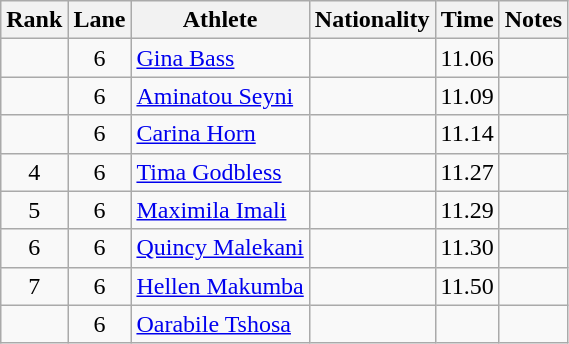<table class="wikitable sortable" style="text-align:center">
<tr>
<th>Rank</th>
<th>Lane</th>
<th>Athlete</th>
<th>Nationality</th>
<th>Time</th>
<th>Notes</th>
</tr>
<tr>
<td></td>
<td>6</td>
<td align="left"><a href='#'>Gina Bass</a></td>
<td align=left></td>
<td>11.06</td>
<td></td>
</tr>
<tr>
<td></td>
<td>6</td>
<td align="left"><a href='#'>Aminatou Seyni</a></td>
<td align=left></td>
<td>11.09</td>
<td></td>
</tr>
<tr>
<td></td>
<td>6</td>
<td align="left"><a href='#'>Carina Horn</a></td>
<td align=left></td>
<td>11.14</td>
<td></td>
</tr>
<tr>
<td>4</td>
<td>6</td>
<td align="left"><a href='#'>Tima Godbless</a></td>
<td align=left></td>
<td>11.27</td>
<td></td>
</tr>
<tr>
<td>5</td>
<td>6</td>
<td align="left"><a href='#'>Maximila Imali</a></td>
<td align=left></td>
<td>11.29</td>
<td></td>
</tr>
<tr>
<td>6</td>
<td>6</td>
<td align="left"><a href='#'>Quincy Malekani</a></td>
<td align=left></td>
<td>11.30</td>
<td></td>
</tr>
<tr>
<td>7</td>
<td>6</td>
<td align="left"><a href='#'>Hellen Makumba</a></td>
<td align=left></td>
<td>11.50</td>
<td></td>
</tr>
<tr>
<td></td>
<td>6</td>
<td align="left"><a href='#'>Oarabile Tshosa</a></td>
<td align=left></td>
<td></td>
<td></td>
</tr>
</table>
